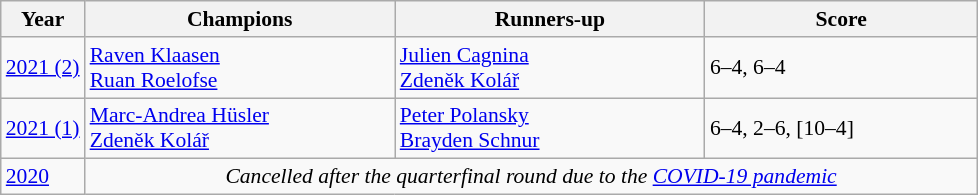<table class="wikitable" style="font-size:90%">
<tr>
<th>Year</th>
<th width="200">Champions</th>
<th width="200">Runners-up</th>
<th width="175">Score</th>
</tr>
<tr>
<td><a href='#'>2021 (2)</a></td>
<td> <a href='#'>Raven Klaasen</a><br> <a href='#'>Ruan Roelofse</a></td>
<td> <a href='#'>Julien Cagnina</a><br> <a href='#'>Zdeněk Kolář</a></td>
<td>6–4, 6–4</td>
</tr>
<tr>
<td><a href='#'>2021 (1)</a></td>
<td> <a href='#'>Marc-Andrea Hüsler</a><br> <a href='#'>Zdeněk Kolář</a></td>
<td> <a href='#'>Peter Polansky</a><br> <a href='#'>Brayden Schnur</a></td>
<td>6–4, 2–6, [10–4]</td>
</tr>
<tr>
<td><a href='#'>2020</a></td>
<td colspan=3 align=center><em>Cancelled after the quarterfinal round due to the <a href='#'>COVID-19 pandemic</a></em></td>
</tr>
</table>
